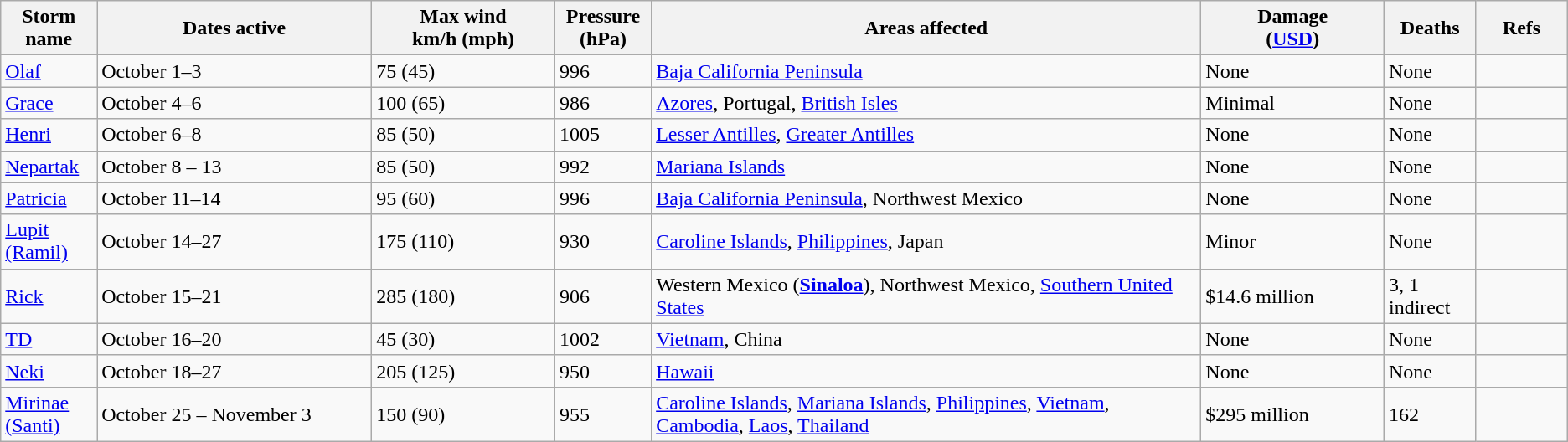<table class="wikitable sortable">
<tr>
<th width="5%">Storm name</th>
<th width="15%">Dates active</th>
<th width="10%">Max wind<br>km/h (mph)</th>
<th width="5%">Pressure<br>(hPa)</th>
<th width="30%">Areas affected</th>
<th width="10%">Damage<br>(<a href='#'>USD</a>)</th>
<th width="5%">Deaths</th>
<th width="5%">Refs</th>
</tr>
<tr>
<td><a href='#'>Olaf</a></td>
<td>October 1–3</td>
<td>75 (45)</td>
<td>996</td>
<td><a href='#'>Baja California Peninsula</a></td>
<td>None</td>
<td>None</td>
<td></td>
</tr>
<tr>
<td><a href='#'>Grace</a></td>
<td>October 4–6</td>
<td>100 (65)</td>
<td>986</td>
<td><a href='#'>Azores</a>, Portugal, <a href='#'>British Isles</a></td>
<td>Minimal</td>
<td>None</td>
<td></td>
</tr>
<tr>
<td><a href='#'>Henri</a></td>
<td>October 6–8</td>
<td>85 (50)</td>
<td>1005</td>
<td><a href='#'>Lesser Antilles</a>, <a href='#'>Greater Antilles</a></td>
<td>None</td>
<td>None</td>
<td></td>
</tr>
<tr>
<td><a href='#'>Nepartak</a></td>
<td>October 8 –  13</td>
<td>85 (50)</td>
<td>992</td>
<td><a href='#'>Mariana Islands</a></td>
<td>None</td>
<td>None</td>
<td></td>
</tr>
<tr>
<td><a href='#'>Patricia</a></td>
<td>October 11–14</td>
<td>95 (60)</td>
<td>996</td>
<td><a href='#'>Baja California Peninsula</a>, Northwest Mexico</td>
<td>None</td>
<td>None</td>
<td></td>
</tr>
<tr>
<td><a href='#'>Lupit (Ramil)</a></td>
<td>October 14–27</td>
<td>175 (110)</td>
<td>930</td>
<td><a href='#'>Caroline Islands</a>, <a href='#'>Philippines</a>, Japan</td>
<td>Minor</td>
<td>None</td>
<td></td>
</tr>
<tr>
<td><a href='#'>Rick</a></td>
<td>October 15–21</td>
<td>285 (180)</td>
<td>906</td>
<td>Western Mexico (<strong><a href='#'>Sinaloa</a></strong>), Northwest Mexico, <a href='#'>Southern United States</a></td>
<td>$14.6 million</td>
<td>3, 1 indirect</td>
<td></td>
</tr>
<tr>
<td><a href='#'>TD</a></td>
<td>October 16–20</td>
<td>45 (30)</td>
<td>1002</td>
<td><a href='#'>Vietnam</a>, China</td>
<td>None</td>
<td>None</td>
<td></td>
</tr>
<tr>
<td><a href='#'>Neki</a></td>
<td>October 18–27</td>
<td>205 (125)</td>
<td>950</td>
<td><a href='#'>Hawaii</a></td>
<td>None</td>
<td>None</td>
<td></td>
</tr>
<tr>
<td><a href='#'>Mirinae (Santi)</a></td>
<td>October 25 – November 3</td>
<td>150 (90)</td>
<td>955</td>
<td><a href='#'>Caroline Islands</a>, <a href='#'>Mariana Islands</a>, <a href='#'>Philippines</a>, <a href='#'>Vietnam</a>, <a href='#'>Cambodia</a>, <a href='#'>Laos</a>, <a href='#'>Thailand</a></td>
<td>$295 million</td>
<td>162</td>
<td></td>
</tr>
</table>
